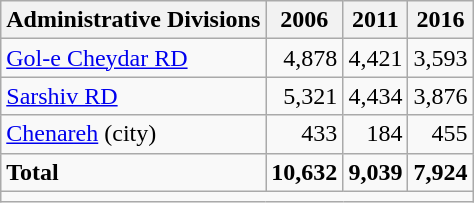<table class="wikitable">
<tr>
<th>Administrative Divisions</th>
<th>2006</th>
<th>2011</th>
<th>2016</th>
</tr>
<tr>
<td><a href='#'>Gol-e Cheydar RD</a></td>
<td style="text-align: right;">4,878</td>
<td style="text-align: right;">4,421</td>
<td style="text-align: right;">3,593</td>
</tr>
<tr>
<td><a href='#'>Sarshiv RD</a></td>
<td style="text-align: right;">5,321</td>
<td style="text-align: right;">4,434</td>
<td style="text-align: right;">3,876</td>
</tr>
<tr>
<td><a href='#'>Chenareh</a> (city)</td>
<td style="text-align: right;">433</td>
<td style="text-align: right;">184</td>
<td style="text-align: right;">455</td>
</tr>
<tr>
<td><strong>Total</strong></td>
<td style="text-align: right;"><strong>10,632</strong></td>
<td style="text-align: right;"><strong>9,039</strong></td>
<td style="text-align: right;"><strong>7,924</strong></td>
</tr>
<tr>
<td colspan=4></td>
</tr>
</table>
